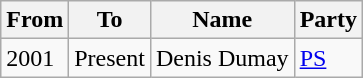<table class="wikitable">
<tr>
<th>From</th>
<th>To</th>
<th>Name</th>
<th>Party</th>
</tr>
<tr>
<td>2001</td>
<td>Present</td>
<td>Denis Dumay</td>
<td><a href='#'>PS</a></td>
</tr>
</table>
